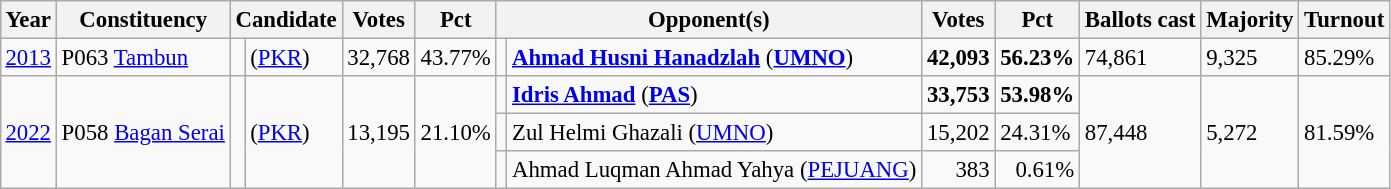<table class="wikitable" style="margin:0.5em ; font-size:95%">
<tr>
<th>Year</th>
<th>Constituency</th>
<th colspan=2>Candidate</th>
<th>Votes</th>
<th>Pct</th>
<th colspan=2>Opponent(s)</th>
<th>Votes</th>
<th>Pct</th>
<th>Ballots cast</th>
<th>Majority</th>
<th>Turnout</th>
</tr>
<tr>
<td><a href='#'>2013</a></td>
<td>P063 <a href='#'>Tambun</a></td>
<td></td>
<td> (<a href='#'>PKR</a>)</td>
<td align="right">32,768</td>
<td>43.77%</td>
<td></td>
<td><strong><a href='#'>Ahmad Husni Hanadzlah</a></strong> (<a href='#'><strong>UMNO</strong></a>)</td>
<td align="right"><strong>42,093</strong></td>
<td><strong>56.23%</strong></td>
<td>74,861</td>
<td>9,325</td>
<td>85.29%</td>
</tr>
<tr>
<td rowspan=3><a href='#'>2022</a></td>
<td rowspan=3>P058 <a href='#'>Bagan Serai</a></td>
<td rowspan=3 ></td>
<td rowspan=3> (<a href='#'>PKR</a>)</td>
<td rowspan=3 align="right">13,195</td>
<td rowspan=3>21.10%</td>
<td bgcolor=></td>
<td><strong><a href='#'>Idris Ahmad</a></strong> (<a href='#'><strong>PAS</strong></a>)</td>
<td align="right"><strong>33,753</strong></td>
<td><strong>53.98%</strong></td>
<td rowspan=3>87,448</td>
<td rowspan=3>5,272</td>
<td rowspan=3>81.59%</td>
</tr>
<tr>
<td></td>
<td>Zul Helmi Ghazali (<a href='#'>UMNO</a>)</td>
<td align="right">15,202</td>
<td>24.31%</td>
</tr>
<tr>
<td bgcolor=></td>
<td>Ahmad Luqman Ahmad Yahya (<a href='#'>PEJUANG</a>)</td>
<td align="right">383</td>
<td align="right">0.61%</td>
</tr>
</table>
